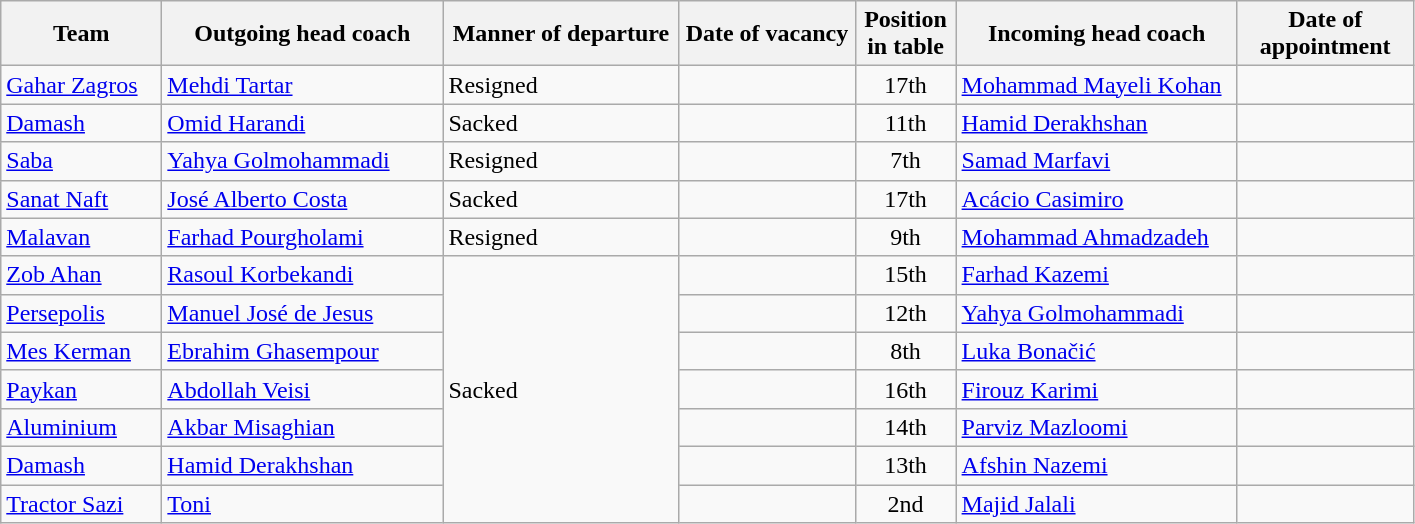<table class="wikitable">
<tr>
<th width=100>Team</th>
<th width=180>Outgoing head coach</th>
<th width=150>Manner of departure</th>
<th width=110>Date of vacancy</th>
<th width=60>Position in table</th>
<th width=180>Incoming head coach</th>
<th width=110>Date of appointment</th>
</tr>
<tr>
<td><a href='#'>Gahar Zagros</a></td>
<td> <a href='#'>Mehdi Tartar</a></td>
<td>Resigned</td>
<td></td>
<td align="center">17th</td>
<td> <a href='#'>Mohammad Mayeli Kohan</a></td>
<td></td>
</tr>
<tr>
<td><a href='#'>Damash</a></td>
<td> <a href='#'>Omid Harandi</a></td>
<td>Sacked</td>
<td></td>
<td align="center">11th</td>
<td> <a href='#'>Hamid Derakhshan</a></td>
<td></td>
</tr>
<tr>
<td><a href='#'>Saba</a></td>
<td> <a href='#'>Yahya Golmohammadi</a></td>
<td>Resigned</td>
<td></td>
<td align="center">7th</td>
<td> <a href='#'>Samad Marfavi</a></td>
<td></td>
</tr>
<tr>
<td><a href='#'>Sanat Naft</a></td>
<td> <a href='#'>José Alberto Costa</a></td>
<td>Sacked</td>
<td></td>
<td align="center">17th</td>
<td> <a href='#'>Acácio Casimiro</a></td>
<td></td>
</tr>
<tr>
<td><a href='#'>Malavan</a></td>
<td> <a href='#'>Farhad Pourgholami</a></td>
<td>Resigned</td>
<td></td>
<td align="center">9th</td>
<td> <a href='#'>Mohammad Ahmadzadeh</a></td>
<td></td>
</tr>
<tr>
<td><a href='#'>Zob Ahan</a></td>
<td> <a href='#'>Rasoul Korbekandi</a></td>
<td rowspan=7>Sacked</td>
<td></td>
<td align="center">15th</td>
<td> <a href='#'>Farhad Kazemi</a></td>
<td></td>
</tr>
<tr>
<td><a href='#'>Persepolis</a></td>
<td> <a href='#'>Manuel José de Jesus</a></td>
<td></td>
<td align="center">12th</td>
<td> <a href='#'>Yahya Golmohammadi</a></td>
<td></td>
</tr>
<tr>
<td><a href='#'>Mes Kerman</a></td>
<td> <a href='#'>Ebrahim Ghasempour</a></td>
<td></td>
<td align="center">8th</td>
<td> <a href='#'>Luka Bonačić</a></td>
<td></td>
</tr>
<tr>
<td><a href='#'>Paykan</a></td>
<td> <a href='#'>Abdollah Veisi</a></td>
<td></td>
<td align="center">16th</td>
<td> <a href='#'>Firouz Karimi</a></td>
<td></td>
</tr>
<tr>
<td><a href='#'>Aluminium</a></td>
<td> <a href='#'>Akbar Misaghian</a></td>
<td></td>
<td align="center">14th</td>
<td> <a href='#'>Parviz Mazloomi</a></td>
<td></td>
</tr>
<tr>
<td><a href='#'>Damash</a></td>
<td> <a href='#'>Hamid Derakhshan</a></td>
<td></td>
<td align="center">13th</td>
<td> <a href='#'>Afshin Nazemi</a></td>
<td></td>
</tr>
<tr>
<td><a href='#'>Tractor Sazi</a></td>
<td> <a href='#'>Toni</a></td>
<td></td>
<td align="center">2nd</td>
<td> <a href='#'>Majid Jalali</a></td>
<td></td>
</tr>
</table>
